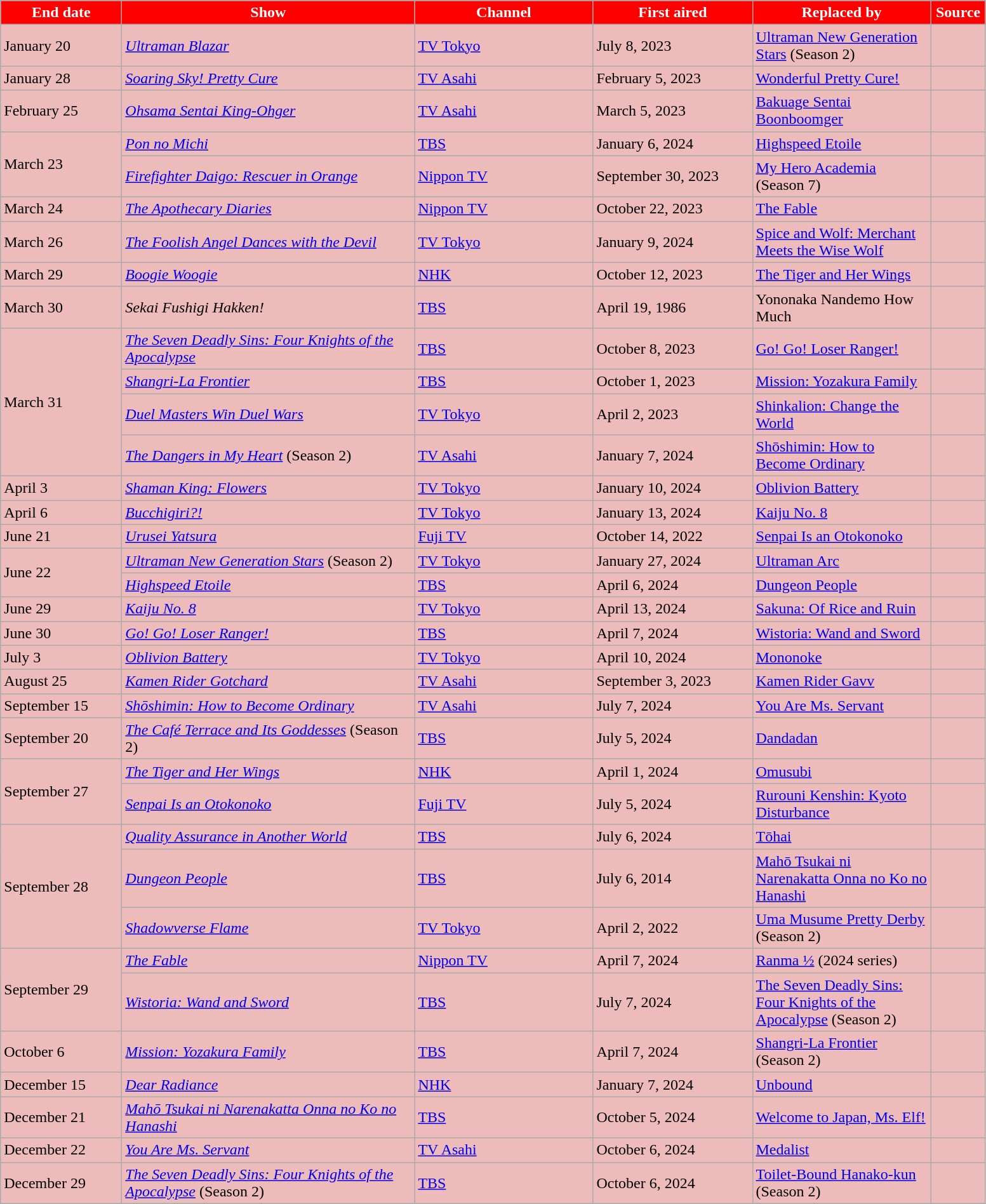<table class="wikitable" style="background:#EBB">
<tr>
<th style="background:red; color:white; width:120px;">End date</th>
<th style="background:red; color:white; width:300px;">Show</th>
<th style="background:red; color:white; width:180px;">Channel</th>
<th style="background:red; color:white; width:160px;">First aired</th>
<th style="background:red; color:white; width:180px;">Replaced by</th>
<th style="background:red; color:white; width:50px;">Source</th>
</tr>
<tr>
<td>January 20</td>
<td><em><a href='#'>Ultraman Blazar</a></em></td>
<td><a href='#'>TV Tokyo</a></td>
<td>July 8, 2023</td>
<td><a href='#'>Ultraman New Generation Stars</a> (Season 2)</td>
<td></td>
</tr>
<tr>
<td>January 28</td>
<td><em><a href='#'>Soaring Sky! Pretty Cure</a></em></td>
<td><a href='#'>TV Asahi</a></td>
<td>February 5, 2023</td>
<td><a href='#'>Wonderful Pretty Cure!</a></td>
<td></td>
</tr>
<tr>
<td>February 25</td>
<td><em><a href='#'>Ohsama Sentai King-Ohger</a></em></td>
<td><a href='#'>TV Asahi</a></td>
<td>March 5, 2023</td>
<td><a href='#'>Bakuage Sentai Boonboomger</a></td>
<td></td>
</tr>
<tr>
<td rowspan="2">March 23</td>
<td><em><a href='#'>Pon no Michi</a></em></td>
<td><a href='#'>TBS</a></td>
<td>January 6, 2024</td>
<td><a href='#'>Highspeed Etoile</a></td>
<td></td>
</tr>
<tr>
<td><em><a href='#'>Firefighter Daigo: Rescuer in Orange</a></em></td>
<td><a href='#'>Nippon TV</a></td>
<td>September 30, 2023</td>
<td><a href='#'>My Hero Academia</a> (Season 7)</td>
<td></td>
</tr>
<tr>
<td>March 24</td>
<td><em><a href='#'>The Apothecary Diaries</a></em></td>
<td><a href='#'>Nippon TV</a></td>
<td>October 22, 2023</td>
<td><a href='#'>The Fable</a></td>
<td></td>
</tr>
<tr>
<td>March 26</td>
<td><em><a href='#'>The Foolish Angel Dances with the Devil</a></em></td>
<td><a href='#'>TV Tokyo</a></td>
<td>January 9, 2024</td>
<td><a href='#'>Spice and Wolf: Merchant Meets the Wise Wolf</a></td>
<td></td>
</tr>
<tr>
<td>March 29</td>
<td><em><a href='#'>Boogie Woogie</a></em></td>
<td><a href='#'>NHK</a></td>
<td>October 12, 2023</td>
<td><a href='#'>The Tiger and Her Wings</a></td>
<td></td>
</tr>
<tr>
<td>March 30</td>
<td><em>Sekai Fushigi Hakken!</em></td>
<td><a href='#'>TBS</a></td>
<td>April 19, 1986</td>
<td>Yononaka Nandemo How Much</td>
<td></td>
</tr>
<tr>
<td rowspan="4">March 31</td>
<td><em><a href='#'>The Seven Deadly Sins: Four Knights of the Apocalypse</a></em></td>
<td><a href='#'>TBS</a></td>
<td>October 8, 2023</td>
<td><a href='#'>Go! Go! Loser Ranger!</a></td>
<td></td>
</tr>
<tr>
<td><em><a href='#'>Shangri-La Frontier</a></em></td>
<td><a href='#'>TBS</a></td>
<td>October 1, 2023</td>
<td><a href='#'>Mission: Yozakura Family</a></td>
<td></td>
</tr>
<tr>
<td><em><a href='#'>Duel Masters Win Duel Wars</a></em></td>
<td><a href='#'>TV Tokyo</a></td>
<td>April 2, 2023</td>
<td><a href='#'>Shinkalion: Change the World</a></td>
<td></td>
</tr>
<tr>
<td><em><a href='#'>The Dangers in My Heart</a></em> (Season 2)</td>
<td><a href='#'>TV Asahi</a></td>
<td>January 7, 2024</td>
<td><a href='#'>Shōshimin: How to Become Ordinary</a></td>
<td></td>
</tr>
<tr>
<td>April 3</td>
<td><em><a href='#'>Shaman King: Flowers</a></em></td>
<td><a href='#'>TV Tokyo</a></td>
<td>January 10, 2024</td>
<td><a href='#'>Oblivion Battery</a></td>
<td></td>
</tr>
<tr>
<td>April 6</td>
<td><em><a href='#'>Bucchigiri?!</a></em></td>
<td><a href='#'>TV Tokyo</a></td>
<td>January 13, 2024</td>
<td><a href='#'>Kaiju No. 8</a></td>
<td></td>
</tr>
<tr>
<td>June 21</td>
<td><em><a href='#'>Urusei Yatsura</a></em></td>
<td><a href='#'>Fuji TV</a></td>
<td>October 14, 2022</td>
<td><a href='#'>Senpai Is an Otokonoko</a></td>
<td></td>
</tr>
<tr>
<td rowspan="2">June 22</td>
<td><em><a href='#'>Ultraman New Generation Stars</a></em> (Season 2)</td>
<td><a href='#'>TV Tokyo</a></td>
<td>January 27, 2024</td>
<td><a href='#'>Ultraman Arc</a></td>
<td></td>
</tr>
<tr>
<td><em><a href='#'>Highspeed Etoile</a></em></td>
<td><a href='#'>TBS</a></td>
<td>April 6, 2024</td>
<td><a href='#'>Dungeon People</a></td>
<td></td>
</tr>
<tr>
<td>June 29</td>
<td><em><a href='#'>Kaiju No. 8</a></em></td>
<td><a href='#'>TV Tokyo</a></td>
<td>April 13, 2024</td>
<td><a href='#'>Sakuna: Of Rice and Ruin</a></td>
<td></td>
</tr>
<tr>
<td>June 30</td>
<td><em><a href='#'>Go! Go! Loser Ranger!</a></em></td>
<td><a href='#'>TBS</a></td>
<td>April 7, 2024</td>
<td><a href='#'>Wistoria: Wand and Sword</a></td>
<td></td>
</tr>
<tr>
<td>July 3</td>
<td><em><a href='#'>Oblivion Battery</a></em></td>
<td><a href='#'>TV Tokyo</a></td>
<td>April 10, 2024</td>
<td><a href='#'>Mononoke</a></td>
<td></td>
</tr>
<tr>
<td>August 25</td>
<td><em><a href='#'>Kamen Rider Gotchard</a></em></td>
<td><a href='#'>TV Asahi</a></td>
<td>September 3, 2023</td>
<td><a href='#'>Kamen Rider Gavv</a></td>
<td></td>
</tr>
<tr>
<td>September 15</td>
<td><em><a href='#'>Shōshimin: How to Become Ordinary</a></em></td>
<td><a href='#'>TV Asahi</a></td>
<td>July 7, 2024</td>
<td><a href='#'>You Are Ms. Servant</a></td>
<td></td>
</tr>
<tr>
<td>September 20</td>
<td><em><a href='#'>The Café Terrace and Its Goddesses</a></em> (Season 2)</td>
<td><a href='#'>TBS</a></td>
<td>July 5, 2024</td>
<td><a href='#'>Dandadan</a></td>
<td></td>
</tr>
<tr>
<td rowspan="2">September 27</td>
<td><em><a href='#'>The Tiger and Her Wings</a></em></td>
<td><a href='#'>NHK</a></td>
<td>April 1, 2024</td>
<td><a href='#'>Omusubi</a></td>
<td></td>
</tr>
<tr>
<td><em><a href='#'>Senpai Is an Otokonoko</a></em></td>
<td><a href='#'>Fuji TV</a></td>
<td>July 5, 2024</td>
<td><a href='#'>Rurouni Kenshin: Kyoto Disturbance</a></td>
<td></td>
</tr>
<tr>
<td rowspan="3">September 28</td>
<td><em><a href='#'>Quality Assurance in Another World</a></em></td>
<td><a href='#'>TBS</a></td>
<td>July 6, 2024</td>
<td><a href='#'>Tōhai</a></td>
<td></td>
</tr>
<tr>
<td><em><a href='#'>Dungeon People</a></em></td>
<td><a href='#'>TBS</a></td>
<td>July 6, 2014</td>
<td><a href='#'>Mahō Tsukai ni Narenakatta Onna no Ko no Hanashi</a></td>
<td></td>
</tr>
<tr>
<td><em><a href='#'>Shadowverse Flame</a></em></td>
<td><a href='#'>TV Tokyo</a></td>
<td>April 2, 2022</td>
<td><a href='#'>Uma Musume Pretty Derby</a> (Season 2)</td>
<td></td>
</tr>
<tr>
<td rowspan="2">September 29</td>
<td><em><a href='#'>The Fable</a></em></td>
<td><a href='#'>Nippon TV</a></td>
<td>April 7, 2024</td>
<td><a href='#'>Ranma ½</a> (2024 series)</td>
<td></td>
</tr>
<tr>
<td><em><a href='#'>Wistoria: Wand and Sword</a></em></td>
<td><a href='#'>TBS</a></td>
<td>July 7, 2024</td>
<td><a href='#'>The Seven Deadly Sins: Four Knights of the Apocalypse</a> (Season 2)</td>
<td></td>
</tr>
<tr>
<td>October 6</td>
<td><em><a href='#'>Mission: Yozakura Family</a></em></td>
<td><a href='#'>TBS</a></td>
<td>April 7, 2024</td>
<td><a href='#'>Shangri-La Frontier</a> (Season 2)</td>
<td></td>
</tr>
<tr>
<td>December 15</td>
<td><em><a href='#'>Dear Radiance</a></em></td>
<td><a href='#'>NHK</a></td>
<td>January 7, 2024</td>
<td><a href='#'>Unbound</a></td>
<td></td>
</tr>
<tr>
<td>December 21</td>
<td><em><a href='#'>Mahō Tsukai ni Narenakatta Onna no Ko no Hanashi</a></em></td>
<td><a href='#'>TBS</a></td>
<td>October 5, 2024</td>
<td><a href='#'>Welcome to Japan, Ms. Elf!</a></td>
<td></td>
</tr>
<tr>
<td>December 22</td>
<td><em><a href='#'>You Are Ms. Servant</a></em></td>
<td><a href='#'>TV Asahi</a></td>
<td>October 6, 2024</td>
<td><a href='#'>Medalist</a></td>
<td></td>
</tr>
<tr>
<td>December 29</td>
<td><em><a href='#'>The Seven Deadly Sins: Four Knights of the Apocalypse</a></em> (Season 2)</td>
<td><a href='#'>TBS</a></td>
<td>October 6, 2024</td>
<td><a href='#'>Toilet-Bound Hanako-kun</a> (Season 2)</td>
<td></td>
</tr>
</table>
